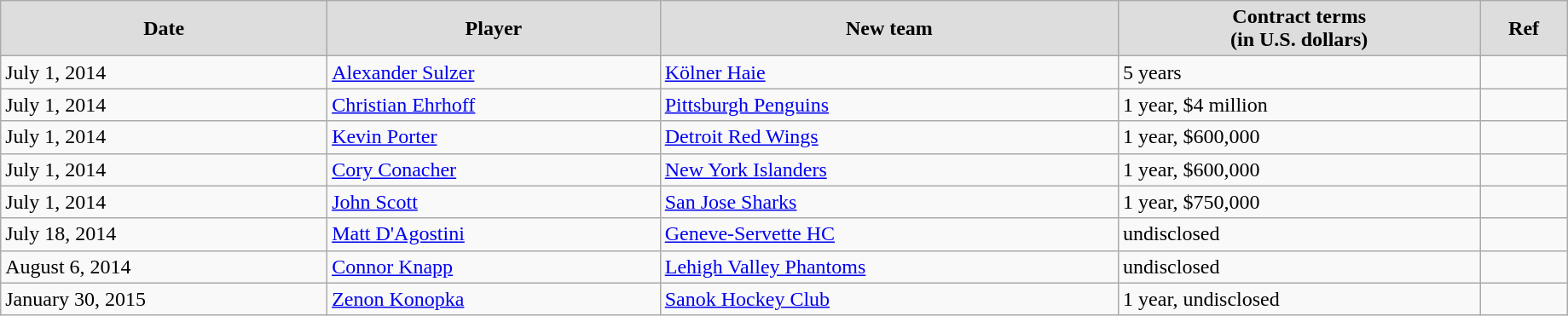<table class="wikitable" width=97%>
<tr align="center" bgcolor="#dddddd">
<td><strong>Date</strong></td>
<td><strong>Player</strong></td>
<td><strong>New team</strong></td>
<td><strong>Contract terms</strong><br><strong>(in U.S. dollars)</strong></td>
<td><strong>Ref</strong></td>
</tr>
<tr>
<td>July 1, 2014</td>
<td><a href='#'>Alexander Sulzer</a></td>
<td><a href='#'>Kölner Haie</a></td>
<td>5 years</td>
<td></td>
</tr>
<tr>
<td>July 1, 2014</td>
<td><a href='#'>Christian Ehrhoff</a></td>
<td><a href='#'>Pittsburgh Penguins</a></td>
<td>1 year, $4 million</td>
<td></td>
</tr>
<tr>
<td>July 1, 2014</td>
<td><a href='#'>Kevin Porter</a></td>
<td><a href='#'>Detroit Red Wings</a></td>
<td>1 year, $600,000</td>
<td></td>
</tr>
<tr>
<td>July 1, 2014</td>
<td><a href='#'>Cory Conacher</a></td>
<td><a href='#'>New York Islanders</a></td>
<td>1 year, $600,000</td>
<td></td>
</tr>
<tr>
<td>July 1, 2014</td>
<td><a href='#'>John Scott</a></td>
<td><a href='#'>San Jose Sharks</a></td>
<td>1 year, $750,000</td>
<td></td>
</tr>
<tr>
<td>July 18, 2014</td>
<td><a href='#'>Matt D'Agostini</a></td>
<td><a href='#'>Geneve-Servette HC</a></td>
<td>undisclosed</td>
<td></td>
</tr>
<tr>
<td>August 6, 2014</td>
<td><a href='#'>Connor Knapp</a></td>
<td><a href='#'>Lehigh Valley Phantoms</a></td>
<td>undisclosed</td>
<td></td>
</tr>
<tr>
<td>January 30, 2015</td>
<td><a href='#'>Zenon Konopka</a></td>
<td><a href='#'>Sanok Hockey Club</a></td>
<td>1 year, undisclosed</td>
<td></td>
</tr>
</table>
